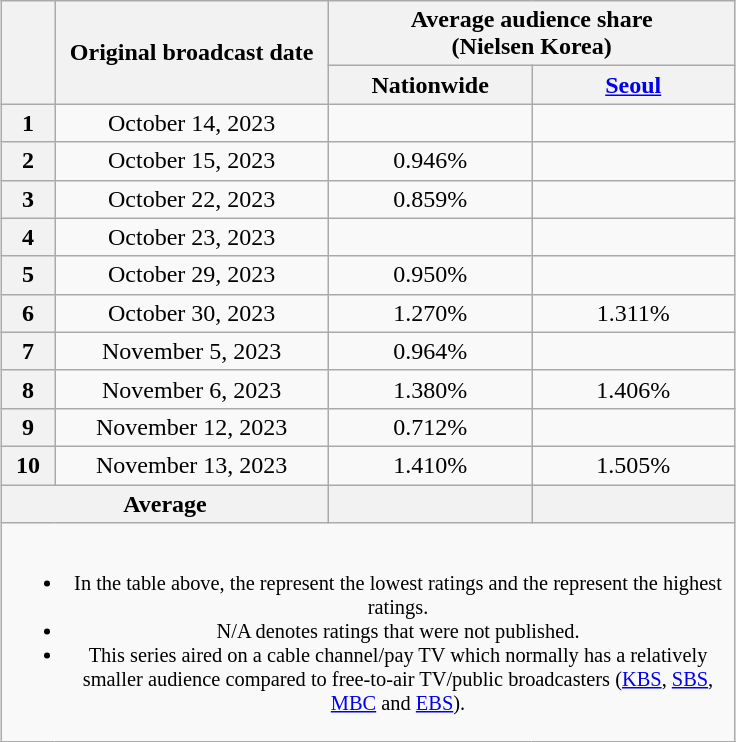<table class="wikitable" style="margin-left:auto; margin-right:auto; width:490px; text-align:center">
<tr>
<th scope="col" rowspan="2"></th>
<th scope="col" rowspan="2">Original broadcast date</th>
<th scope="col" colspan="2">Average audience share<br>(Nielsen Korea)</th>
</tr>
<tr>
<th scope="col" style="width:8em">Nationwide</th>
<th scope="col" style="width:8em"><a href='#'>Seoul</a></th>
</tr>
<tr>
<th scope="row">1</th>
<td>October 14, 2023</td>
<td><strong></strong> </td>
<td></td>
</tr>
<tr>
<th scope="row">2</th>
<td>October 15, 2023</td>
<td>0.946% </td>
<td><strong></strong> </td>
</tr>
<tr>
<th scope="row">3</th>
<td>October 22, 2023</td>
<td>0.859% </td>
<td></td>
</tr>
<tr>
<th scope="row">4</th>
<td>October 23, 2023</td>
<td><strong></strong> </td>
<td><strong></strong> </td>
</tr>
<tr>
<th scope="row">5</th>
<td>October 29, 2023</td>
<td>0.950% </td>
<td></td>
</tr>
<tr>
<th scope="row">6</th>
<td>October 30, 2023</td>
<td>1.270% </td>
<td>1.311% </td>
</tr>
<tr>
<th scope="row">7</th>
<td>November 5, 2023</td>
<td>0.964% </td>
<td></td>
</tr>
<tr>
<th scope="row">8</th>
<td>November 6, 2023</td>
<td>1.380% </td>
<td>1.406% </td>
</tr>
<tr>
<th scope="row">9</th>
<td>November 12, 2023</td>
<td>0.712% </td>
<td></td>
</tr>
<tr>
<th scope="row">10</th>
<td>November 13, 2023</td>
<td>1.410% </td>
<td>1.505% </td>
</tr>
<tr>
<th colspan="2">Average</th>
<th></th>
<th></th>
</tr>
<tr>
<td colspan="4" style="font-size:85%"><br><ul><li>In the table above, the <strong></strong> represent the lowest ratings and the <strong></strong> represent the highest ratings.</li><li>N/A denotes ratings that were not published.</li><li>This series aired on a cable channel/pay TV which normally has a relatively smaller audience compared to free-to-air TV/public broadcasters (<a href='#'>KBS</a>, <a href='#'>SBS</a>, <a href='#'>MBC</a> and <a href='#'>EBS</a>).</li></ul></td>
</tr>
</table>
